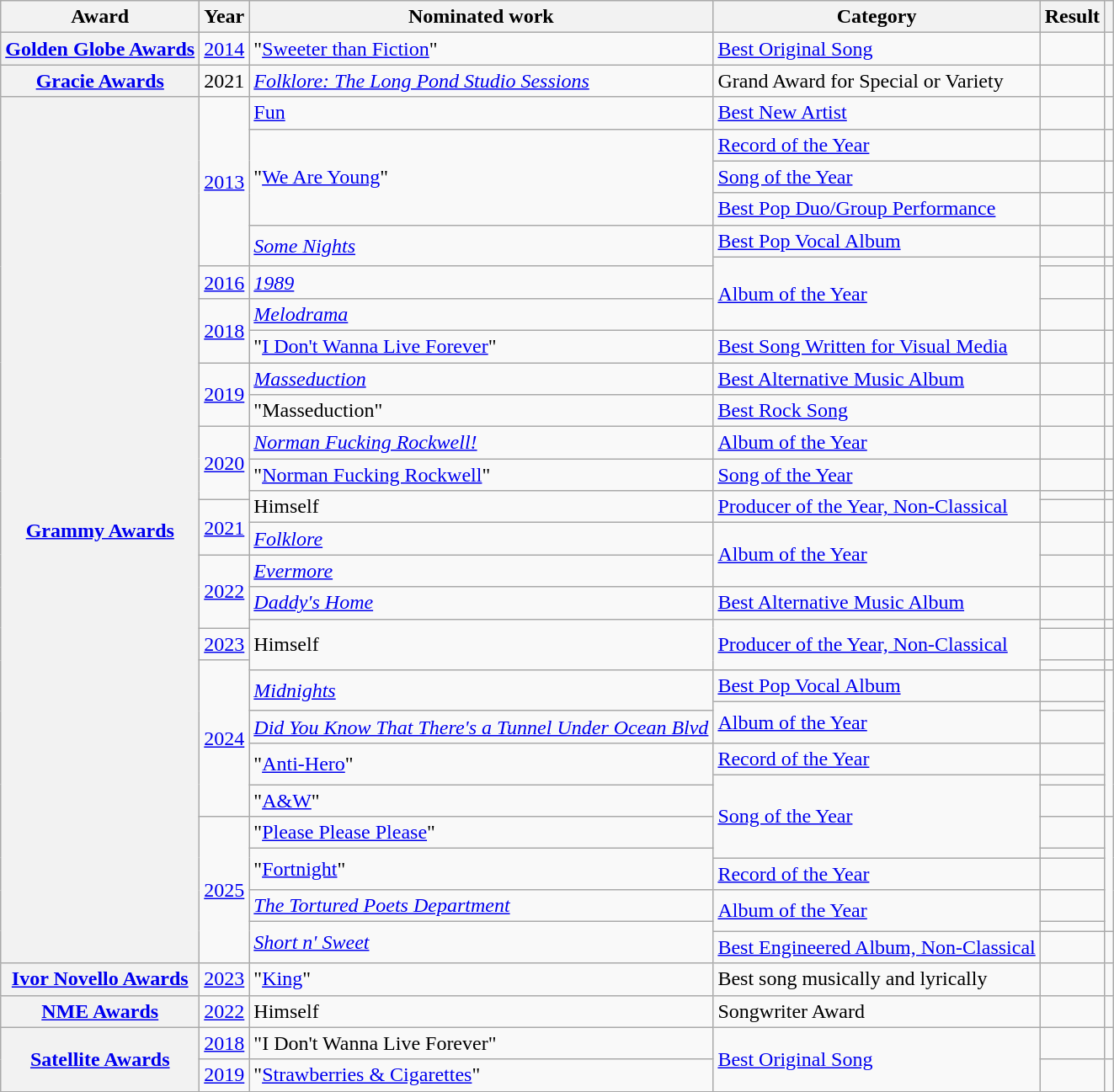<table class="wikitable sortable plainrowheaders">
<tr>
<th scope="col">Award</th>
<th scope="col">Year</th>
<th scope="col">Nominated work</th>
<th scope="col">Category</th>
<th scope="col">Result</th>
<th scope="col" class="unsortable"></th>
</tr>
<tr>
<th scope="row"><a href='#'>Golden Globe Awards</a></th>
<td><a href='#'>2014</a></td>
<td>"<a href='#'>Sweeter than Fiction</a>"</td>
<td><a href='#'>Best Original Song</a></td>
<td></td>
<td style="text-align:center;"></td>
</tr>
<tr>
<th scope="row"><a href='#'>Gracie Awards</a></th>
<td>2021</td>
<td><em><a href='#'>Folklore: The Long Pond Studio Sessions</a></em></td>
<td>Grand Award for Special or Variety</td>
<td></td>
<td style="text-align:center;"></td>
</tr>
<tr>
<th rowspan="33" scope="row"><a href='#'>Grammy Awards</a></th>
<td rowspan="6"><a href='#'>2013</a></td>
<td><a href='#'>Fun</a></td>
<td><a href='#'>Best New Artist</a></td>
<td></td>
<td style="text-align:center;"></td>
</tr>
<tr>
<td rowspan="3">"<a href='#'>We Are Young</a>"</td>
<td><a href='#'>Record of the Year</a></td>
<td></td>
<td style="text-align:center;"></td>
</tr>
<tr>
<td><a href='#'>Song of the Year</a></td>
<td></td>
<td style="text-align:center;"></td>
</tr>
<tr>
<td><a href='#'>Best Pop Duo/Group Performance</a></td>
<td></td>
<td style="text-align:center;"></td>
</tr>
<tr>
<td rowspan="2"><em><a href='#'>Some Nights</a></em></td>
<td><a href='#'>Best Pop Vocal Album</a></td>
<td></td>
<td style="text-align:center;"></td>
</tr>
<tr>
<td rowspan="3"><a href='#'>Album of the Year</a></td>
<td></td>
<td style="text-align:center;"></td>
</tr>
<tr>
<td><a href='#'>2016</a></td>
<td><em><a href='#'>1989</a></em></td>
<td></td>
<td style="text-align:center;"></td>
</tr>
<tr>
<td rowspan="2"><a href='#'>2018</a></td>
<td><em><a href='#'>Melodrama</a></em></td>
<td></td>
<td style="text-align:center;"></td>
</tr>
<tr>
<td>"<a href='#'>I Don't Wanna Live Forever</a>"</td>
<td><a href='#'>Best Song Written for Visual Media</a></td>
<td></td>
<td style="text-align:center;"></td>
</tr>
<tr>
<td rowspan="2"><a href='#'>2019</a></td>
<td><em><a href='#'>Masseduction</a></em></td>
<td><a href='#'>Best Alternative Music Album</a></td>
<td></td>
<td style="text-align:center;"></td>
</tr>
<tr>
<td>"Masseduction"</td>
<td><a href='#'>Best Rock Song</a></td>
<td></td>
<td style="text-align:center;"></td>
</tr>
<tr>
<td rowspan="3"><a href='#'>2020</a></td>
<td><em><a href='#'>Norman Fucking Rockwell!</a></em></td>
<td><a href='#'>Album of the Year</a></td>
<td></td>
<td style="text-align:center;"></td>
</tr>
<tr>
<td>"<a href='#'>Norman Fucking Rockwell</a>"</td>
<td><a href='#'>Song of the Year</a></td>
<td></td>
<td style="text-align:center;"></td>
</tr>
<tr>
<td rowspan="2">Himself</td>
<td rowspan="2"><a href='#'>Producer of the Year, Non-Classical</a></td>
<td></td>
<td style="text-align:center;"></td>
</tr>
<tr>
<td rowspan="2"><a href='#'>2021</a></td>
<td></td>
<td style="text-align:center;"></td>
</tr>
<tr>
<td><em><a href='#'>Folklore</a></em></td>
<td rowspan="2"><a href='#'>Album of the Year</a></td>
<td></td>
<td style="text-align:center;"></td>
</tr>
<tr>
<td rowspan="3"><a href='#'>2022</a></td>
<td><em><a href='#'>Evermore</a></em></td>
<td></td>
<td style="text-align:center;"></td>
</tr>
<tr>
<td><em><a href='#'>Daddy's Home</a></em></td>
<td><a href='#'>Best Alternative Music Album</a></td>
<td></td>
<td style="text-align:center;"></td>
</tr>
<tr>
<td rowspan="3">Himself</td>
<td rowspan="3"><a href='#'>Producer of the Year, Non-Classical</a></td>
<td></td>
<td style="text-align:center;"></td>
</tr>
<tr>
<td><a href='#'>2023</a></td>
<td></td>
<td style="text-align:center;"></td>
</tr>
<tr>
<td rowspan="7"><a href='#'>2024</a></td>
<td></td>
<td style="text-align:center;"></td>
</tr>
<tr>
<td rowspan="2"><em><a href='#'>Midnights</a></em></td>
<td><a href='#'>Best Pop Vocal Album</a></td>
<td></td>
<td rowspan="6" style="text-align:center;"></td>
</tr>
<tr>
<td rowspan="2"><a href='#'>Album of the Year</a></td>
<td></td>
</tr>
<tr>
<td><em><a href='#'>Did You Know That There's a Tunnel Under Ocean Blvd</a></em></td>
<td></td>
</tr>
<tr>
<td rowspan="2">"<a href='#'>Anti-Hero</a>"</td>
<td><a href='#'>Record of the Year</a></td>
<td></td>
</tr>
<tr>
<td rowspan="4"><a href='#'>Song of the Year</a></td>
<td></td>
</tr>
<tr>
<td>"<a href='#'>A&W</a>"</td>
<td></td>
</tr>
<tr>
<td rowspan="6"><a href='#'>2025</a></td>
<td>"<a href='#'>Please Please Please</a>"</td>
<td></td>
<td rowspan="5" style="text-align:center;"></td>
</tr>
<tr>
<td rowspan="2">"<a href='#'>Fortnight</a>"</td>
<td></td>
</tr>
<tr>
<td><a href='#'>Record of the Year</a></td>
<td></td>
</tr>
<tr>
<td><em><a href='#'>The Tortured Poets Department</a></em></td>
<td rowspan="2"><a href='#'>Album of the Year</a></td>
<td></td>
</tr>
<tr>
<td rowspan="2"><em><a href='#'>Short n' Sweet</a></em></td>
<td></td>
</tr>
<tr>
<td><a href='#'>Best Engineered Album, Non-Classical</a></td>
<td></td>
<td></td>
</tr>
<tr>
<th scope="row"><a href='#'>Ivor Novello Awards</a></th>
<td><a href='#'>2023</a></td>
<td>"<a href='#'>King</a>"</td>
<td>Best song musically and lyrically</td>
<td></td>
<td style="text-align:center;"></td>
</tr>
<tr>
<th scope="row"><a href='#'>NME Awards</a></th>
<td><a href='#'>2022</a></td>
<td>Himself</td>
<td>Songwriter Award</td>
<td></td>
<td style="text-align:center;"></td>
</tr>
<tr>
<th scope="row" rowspan="2"><a href='#'>Satellite Awards</a></th>
<td><a href='#'>2018</a></td>
<td>"I Don't Wanna Live Forever"</td>
<td rowspan="2"><a href='#'>Best Original Song</a></td>
<td></td>
<td style="text-align:center;"></td>
</tr>
<tr>
<td><a href='#'>2019</a></td>
<td>"<a href='#'>Strawberries & Cigarettes</a>"</td>
<td></td>
<td style="text-align:center;"></td>
</tr>
<tr>
</tr>
</table>
